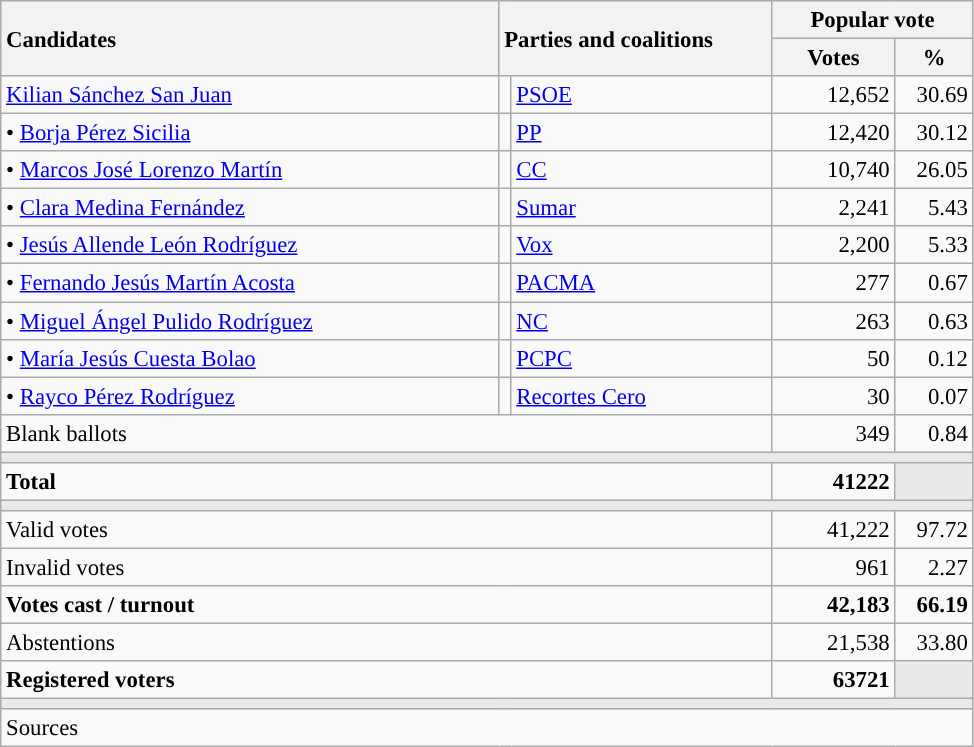<table class="wikitable" style="text-align:right; font-size:95%;">
<tr>
<th style="text-align:left;" rowspan="2" width="325">Candidates</th>
<th style="text-align:left;" rowspan="2" colspan="2" width="175">Parties and coalitions</th>
<th colspan="2">Popular vote</th>
</tr>
<tr>
<th width="75">Votes</th>
<th width="45">%</th>
</tr>
<tr>
<td align="left"> <a href='#'>Kilian Sánchez San Juan</a></td>
<td width="1" style="color:inherit;background:"></td>
<td align="left"><a href='#'>PSOE</a></td>
<td>12,652</td>
<td>30.69</td>
</tr>
<tr>
<td align="left">• <a href='#'>Borja Pérez Sicilia</a></td>
<td width="1" style="color:inherit;background:"></td>
<td align="left"><a href='#'>PP</a></td>
<td>12,420</td>
<td>30.12</td>
</tr>
<tr>
<td align="left">• <a href='#'>Marcos José Lorenzo Martín</a></td>
<td width="1" style="color:inherit;background:"></td>
<td align="left"><a href='#'>CC</a></td>
<td>10,740</td>
<td>26.05</td>
</tr>
<tr>
<td align="left">• <a href='#'>Clara Medina Fernández</a></td>
<td width="1" style="color:inherit;background:"></td>
<td align="left"><a href='#'>Sumar</a></td>
<td>2,241</td>
<td>5.43</td>
</tr>
<tr>
<td align="left">• <a href='#'>Jesús Allende León Rodríguez</a></td>
<td width="1" style="color:inherit;background:"></td>
<td align="left"><a href='#'>Vox</a></td>
<td>2,200</td>
<td>5.33</td>
</tr>
<tr>
<td align="left">• <a href='#'>Fernando Jesús Martín Acosta</a></td>
<td width="1" style="color:inherit;background:"></td>
<td align="left"><a href='#'>PACMA</a></td>
<td>277</td>
<td>0.67</td>
</tr>
<tr>
<td align="left">• <a href='#'>Miguel Ángel Pulido Rodríguez</a></td>
<td width="1" style="color:inherit;background:"></td>
<td align="left"><a href='#'>NC</a></td>
<td>263</td>
<td>0.63</td>
</tr>
<tr>
<td align="left">• <a href='#'>María Jesús Cuesta Bolao</a></td>
<td width="1" style="color:inherit;background:"></td>
<td align="left"><a href='#'>PCPC</a></td>
<td>50</td>
<td>0.12</td>
</tr>
<tr>
<td align="left">• <a href='#'>Rayco Pérez Rodríguez</a></td>
<td width="1" style="color:inherit;background:"></td>
<td align="left"><a href='#'>Recortes Cero</a></td>
<td>30</td>
<td>0.07</td>
</tr>
<tr>
<td align="left" colspan="3">Blank ballots</td>
<td>349</td>
<td>0.84</td>
</tr>
<tr>
<td colspan="5" bgcolor="#E9E9E9"></td>
</tr>
<tr style="font-weight:bold;">
<td align="left" colspan="3">Total</td>
<td>41222</td>
<td bgcolor="#E9E9E9"></td>
</tr>
<tr>
<td colspan="5" bgcolor="#E9E9E9"></td>
</tr>
<tr>
<td align="left" colspan="3">Valid votes</td>
<td>41,222</td>
<td>97.72</td>
</tr>
<tr>
<td align="left" colspan="3">Invalid votes</td>
<td>961</td>
<td>2.27</td>
</tr>
<tr style="font-weight:bold;">
<td align="left" colspan="3">Votes cast / turnout</td>
<td>42,183</td>
<td>66.19</td>
</tr>
<tr>
<td align="left" colspan="3">Abstentions</td>
<td>21,538</td>
<td>33.80</td>
</tr>
<tr style="font-weight:bold;">
<td align="left" colspan="3">Registered voters</td>
<td>63721</td>
<td bgcolor="#E9E9E9"></td>
</tr>
<tr>
<td colspan="5" bgcolor="#E9E9E9"></td>
</tr>
<tr>
<td align="left" colspan="5">Sources</td>
</tr>
</table>
